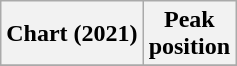<table class="wikitable plainrowheaders" style="text-align:center">
<tr>
<th scope="col">Chart (2021)</th>
<th scope="col">Peak<br>position</th>
</tr>
<tr>
</tr>
</table>
